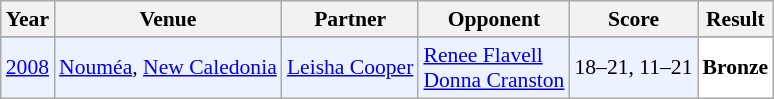<table class="sortable wikitable" style="font-size: 90%;">
<tr>
<th>Year</th>
<th>Venue</th>
<th>Partner</th>
<th>Opponent</th>
<th>Score</th>
<th>Result</th>
</tr>
<tr>
</tr>
<tr style="background:#ECF2FF">
<td align="center"><a href='#'>2008</a></td>
<td align="left"><a href='#'>Nouméa</a>, <a href='#'>New Caledonia</a></td>
<td align="left"> <a href='#'>Leisha Cooper</a></td>
<td align="left"> <a href='#'>Renee Flavell</a><br> <a href='#'>Donna Cranston</a></td>
<td align="left">18–21, 11–21</td>
<td style="text-align:left; background:white"> <strong>Bronze</strong></td>
</tr>
</table>
